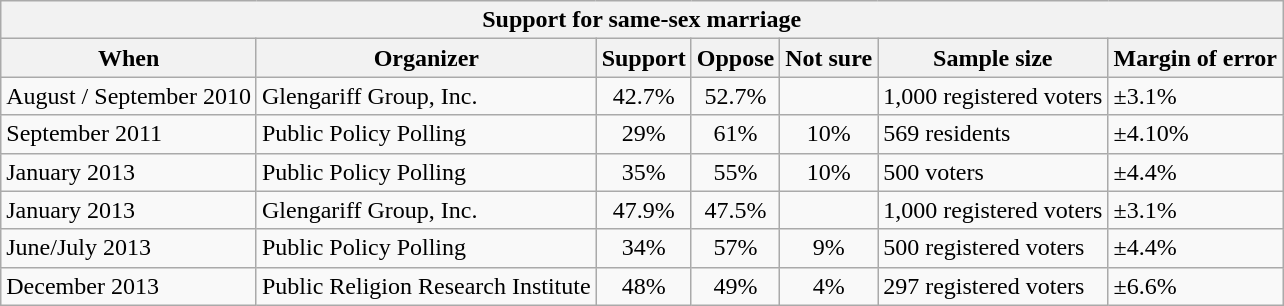<table class="wikitable collapsible collapsed">
<tr>
<th colspan=87>Support for same-sex marriage</th>
</tr>
<tr>
<th>When</th>
<th>Organizer</th>
<th>Support</th>
<th>Oppose</th>
<th>Not sure</th>
<th>Sample size</th>
<th>Margin of error</th>
</tr>
<tr>
<td>August / September 2010</td>
<td>Glengariff Group, Inc.</td>
<td style="text-align:center;">42.7%</td>
<td style="text-align:center;">52.7%</td>
<td style="text-align:center;"></td>
<td>1,000 registered voters</td>
<td>±3.1%</td>
</tr>
<tr>
<td>September 2011</td>
<td>Public Policy Polling</td>
<td style="text-align:center;">29%</td>
<td style="text-align:center;">61%</td>
<td style="text-align:center;">10%</td>
<td>569 residents</td>
<td>±4.10%</td>
</tr>
<tr>
<td>January 2013</td>
<td>Public Policy Polling</td>
<td style="text-align:center;">35%</td>
<td style="text-align:center;">55%</td>
<td style="text-align:center;">10%</td>
<td>500 voters</td>
<td>±4.4%</td>
</tr>
<tr>
<td>January 2013</td>
<td>Glengariff Group, Inc.</td>
<td style="text-align:center;">47.9%</td>
<td style="text-align:center;">47.5%</td>
<td style="text-align:center;"></td>
<td>1,000 registered voters</td>
<td>±3.1%</td>
</tr>
<tr>
<td>June/July 2013</td>
<td>Public Policy Polling</td>
<td style="text-align:center;">34%</td>
<td style="text-align:center;">57%</td>
<td style="text-align:center;">9%</td>
<td>500 registered voters</td>
<td>±4.4%</td>
</tr>
<tr>
<td>December 2013</td>
<td>Public Religion Research Institute</td>
<td style="text-align:center;">48%</td>
<td style="text-align:center;">49%</td>
<td style="text-align:center;">4%</td>
<td>297 registered voters</td>
<td>±6.6%</td>
</tr>
</table>
